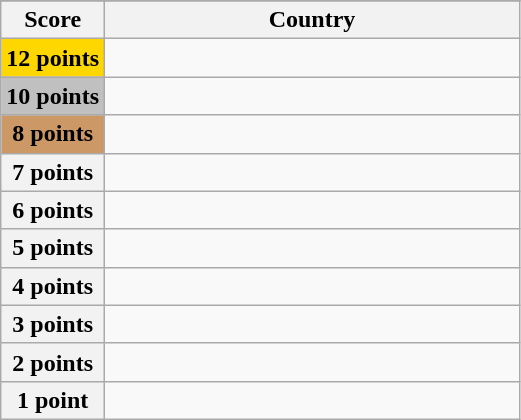<table class="wikitable">
<tr>
</tr>
<tr>
<th scope="col" width="20%">Score</th>
<th scope="col">Country</th>
</tr>
<tr>
<th scope="row" style="background:gold">12 points</th>
<td></td>
</tr>
<tr>
<th scope="row" style="background:silver">10 points</th>
<td></td>
</tr>
<tr>
<th scope="row" style="background:#CC9966">8 points</th>
<td></td>
</tr>
<tr>
<th scope="row">7 points</th>
<td></td>
</tr>
<tr>
<th scope="row">6 points</th>
<td></td>
</tr>
<tr>
<th scope="row">5 points</th>
<td></td>
</tr>
<tr>
<th scope="row">4 points</th>
<td></td>
</tr>
<tr>
<th scope="row">3 points</th>
<td></td>
</tr>
<tr>
<th scope="row">2 points</th>
<td></td>
</tr>
<tr>
<th scope="row">1 point</th>
<td></td>
</tr>
</table>
